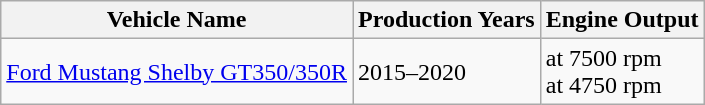<table class="wikitable">
<tr>
<th>Vehicle Name</th>
<th>Production Years</th>
<th>Engine Output</th>
</tr>
<tr>
<td><a href='#'>Ford Mustang Shelby GT350/350R</a></td>
<td>2015–2020</td>
<td> at 7500 rpm <br>  at 4750 rpm</td>
</tr>
</table>
